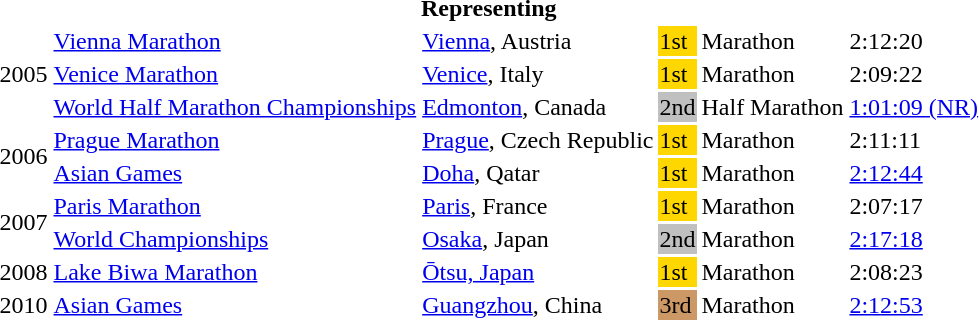<table>
<tr>
<th colspan="6">Representing </th>
</tr>
<tr>
<td rowspan=3>2005</td>
<td><a href='#'>Vienna Marathon</a></td>
<td><a href='#'>Vienna</a>, Austria</td>
<td bgcolor=gold>1st</td>
<td>Marathon</td>
<td>2:12:20</td>
</tr>
<tr>
<td><a href='#'>Venice Marathon</a></td>
<td><a href='#'>Venice</a>, Italy</td>
<td bgcolor=gold>1st</td>
<td>Marathon</td>
<td>2:09:22</td>
</tr>
<tr>
<td><a href='#'>World Half Marathon Championships</a></td>
<td><a href='#'>Edmonton</a>, Canada</td>
<td bgcolor=silver>2nd</td>
<td>Half Marathon</td>
<td><a href='#'>1:01:09 (NR)</a></td>
</tr>
<tr>
<td rowspan=2>2006</td>
<td><a href='#'>Prague Marathon</a></td>
<td><a href='#'>Prague</a>, Czech Republic</td>
<td bgcolor=gold>1st</td>
<td>Marathon</td>
<td>2:11:11</td>
</tr>
<tr>
<td><a href='#'>Asian Games</a></td>
<td><a href='#'>Doha</a>, Qatar</td>
<td bgcolor=gold>1st</td>
<td>Marathon</td>
<td><a href='#'>2:12:44</a></td>
</tr>
<tr>
<td rowspan=2>2007</td>
<td><a href='#'>Paris Marathon</a></td>
<td><a href='#'>Paris</a>, France</td>
<td bgcolor=gold>1st</td>
<td>Marathon</td>
<td>2:07:17</td>
</tr>
<tr>
<td><a href='#'>World Championships</a></td>
<td><a href='#'>Osaka</a>, Japan</td>
<td bgcolor=silver>2nd</td>
<td>Marathon</td>
<td><a href='#'>2:17:18</a></td>
</tr>
<tr>
<td>2008</td>
<td><a href='#'>Lake Biwa Marathon</a></td>
<td><a href='#'>Ōtsu, Japan</a></td>
<td bgcolor=gold>1st</td>
<td>Marathon</td>
<td>2:08:23</td>
</tr>
<tr>
<td>2010</td>
<td><a href='#'>Asian Games</a></td>
<td><a href='#'>Guangzhou</a>, China</td>
<td bgcolor=cc9966>3rd</td>
<td>Marathon</td>
<td><a href='#'>2:12:53</a></td>
</tr>
</table>
